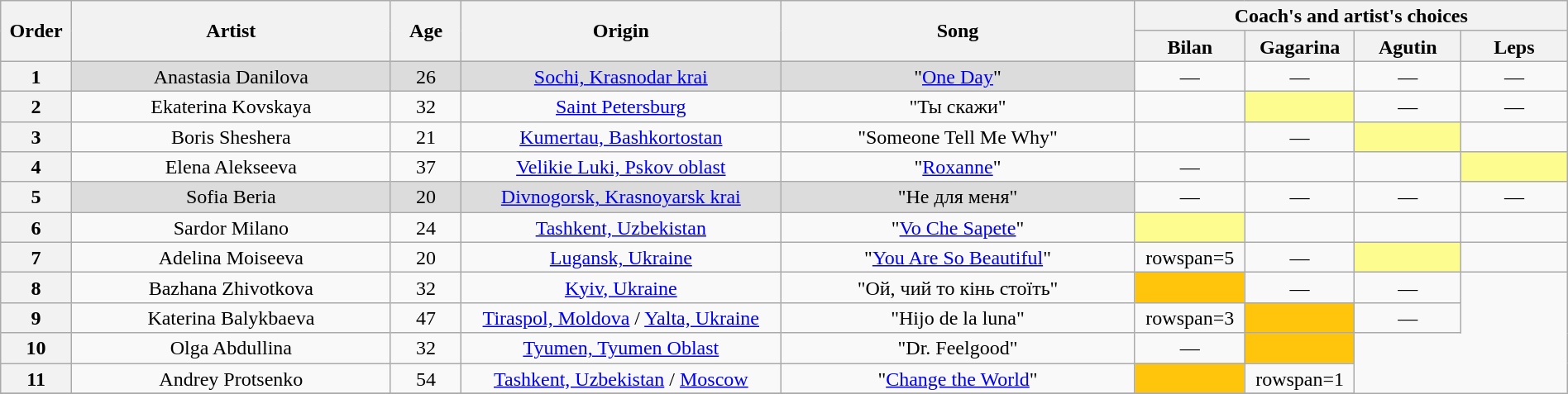<table class="wikitable" style="text-align:center; line-height:17px; width:100%;">
<tr>
<th scope="col" rowspan="2" style="width:04%;">Order</th>
<th scope="col" rowspan="2" style="width:18%;">Artist</th>
<th scope="col" rowspan="2" style="width:04%;">Age</th>
<th scope="col" rowspan="2" style="width:18%;">Origin</th>
<th scope="col" rowspan="2" style="width:20%;">Song</th>
<th scope="col" colspan="4" style="width:24%;">Coach's and artist's choices</th>
</tr>
<tr>
<th style="width:06%;">Bilan</th>
<th style="width:06%;">Gagarina</th>
<th style="width:06%;">Agutin</th>
<th style="width:06%;">Leps</th>
</tr>
<tr>
<th>1</th>
<td style="background:#DCDCDC;">Anastasia Danilova</td>
<td style="background:#DCDCDC;">26</td>
<td style="background:#DCDCDC;"><a href='#'>Sochi, Krasnodar krai</a></td>
<td style="background:#DCDCDC;">"<a href='#'>One Day</a>"</td>
<td>—</td>
<td>—</td>
<td>—</td>
<td>—</td>
</tr>
<tr>
<th>2</th>
<td>Ekaterina Kovskaya</td>
<td>32</td>
<td><a href='#'>Saint Petersburg</a></td>
<td>"Ты скажи"</td>
<td><strong></strong></td>
<td style="background:#fdfc8f;"><strong></strong></td>
<td>—</td>
<td>—</td>
</tr>
<tr>
<th>3</th>
<td>Boris Sheshera</td>
<td>21</td>
<td><a href='#'>Kumertau, Bashkortostan</a></td>
<td>"Someone Tell Me Why"</td>
<td><strong></strong></td>
<td>—</td>
<td style="background:#fdfc8f;"><strong></strong></td>
<td><strong></strong></td>
</tr>
<tr>
<th>4</th>
<td>Elena Alekseeva</td>
<td>37</td>
<td><a href='#'>Velikie Luki, Pskov oblast</a></td>
<td>"<a href='#'>Roxanne</a>"</td>
<td>—</td>
<td><strong></strong></td>
<td><strong></strong></td>
<td style="background:#fdfc8f;"><strong></strong></td>
</tr>
<tr>
<th>5</th>
<td style="background:#DCDCDC;">Sofia Beria</td>
<td style="background:#DCDCDC;">20</td>
<td style="background:#DCDCDC;"><a href='#'>Divnogorsk, Krasnoyarsk krai</a></td>
<td style="background:#DCDCDC;">"Не для меня"</td>
<td>—</td>
<td>—</td>
<td>—</td>
<td>—</td>
</tr>
<tr>
<th>6</th>
<td>Sardor Milano</td>
<td>24</td>
<td><a href='#'>Tashkent, Uzbekistan</a></td>
<td>"<a href='#'>Vo Che Sapete</a>"</td>
<td style="background:#fdfc8f;"><strong></strong></td>
<td><strong></strong></td>
<td><strong></strong></td>
<td><strong></strong></td>
</tr>
<tr>
<th>7</th>
<td>Adelina Moiseeva</td>
<td>20</td>
<td><a href='#'>Lugansk, Ukraine</a></td>
<td>"<a href='#'>You Are So Beautiful</a>"</td>
<td>rowspan=5 </td>
<td>—</td>
<td style="background:#fdfc8f;"><strong></strong></td>
<td><strong></strong></td>
</tr>
<tr>
<th>8</th>
<td>Bazhana Zhivotkova</td>
<td>32</td>
<td><a href='#'>Kyiv, Ukraine</a></td>
<td>"Ой, чий то кiнь стоïть"</td>
<td style="background:#FFC40C;"><strong></strong></td>
<td>—</td>
<td>—</td>
</tr>
<tr>
<th>9</th>
<td>Katerina Balykbaeva</td>
<td>47</td>
<td><a href='#'>Tiraspol, Moldova</a> / <a href='#'>Yalta, Ukraine</a></td>
<td>"Hijo de la luna"</td>
<td>rowspan=3 </td>
<td style="background:#FFC40C;"><strong></strong></td>
<td>—</td>
</tr>
<tr>
<th>10</th>
<td>Olga Abdullina</td>
<td>32</td>
<td><a href='#'>Tyumen, Tyumen Oblast</a></td>
<td>"Dr. Feelgood"</td>
<td>—</td>
<td style="background:#FFC40C;"><strong></strong></td>
</tr>
<tr>
<th>11</th>
<td>Andrey Protsenko</td>
<td>54</td>
<td><a href='#'>Tashkent, Uzbekistan</a> / <a href='#'>Moscow</a></td>
<td>"<a href='#'>Change the World</a>"</td>
<td style="background:#FFC40C;"><strong></strong></td>
<td>rowspan=1 </td>
</tr>
<tr>
</tr>
</table>
